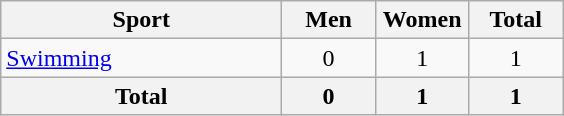<table class="wikitable sortable" style="text-align:center;">
<tr>
<th width=180>Sport</th>
<th width=55>Men</th>
<th width=55>Women</th>
<th width=55>Total</th>
</tr>
<tr>
<td align=left><a href='#'>Swimming</a></td>
<td>0</td>
<td>1</td>
<td>1</td>
</tr>
<tr>
<th>Total</th>
<th>0</th>
<th>1</th>
<th>1</th>
</tr>
</table>
